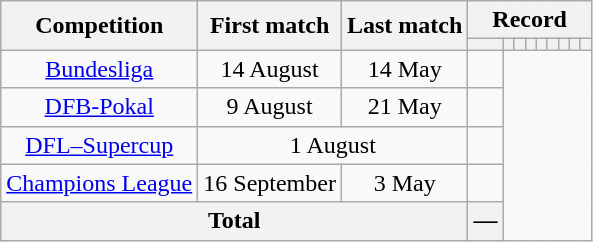<table class="wikitable" style="text-align:center">
<tr>
<th rowspan="2">Competition</th>
<th rowspan="2">First match</th>
<th rowspan="2">Last match</th>
<th colspan="9">Record</th>
</tr>
<tr>
<th></th>
<th></th>
<th></th>
<th></th>
<th></th>
<th></th>
<th></th>
<th></th>
<th></th>
</tr>
<tr>
<td><a href='#'>Bundesliga</a></td>
<td>14 August</td>
<td>14 May<br></td>
<td></td>
</tr>
<tr>
<td><a href='#'>DFB-Pokal</a></td>
<td>9 August</td>
<td>21 May<br></td>
<td></td>
</tr>
<tr>
<td><a href='#'>DFL–Supercup</a></td>
<td colspan="2">1 August<br></td>
<td></td>
</tr>
<tr>
<td><a href='#'>Champions League</a></td>
<td>16 September</td>
<td>3 May<br></td>
<td></td>
</tr>
<tr>
<th colspan="3">Total<br></th>
<th>—</th>
</tr>
</table>
